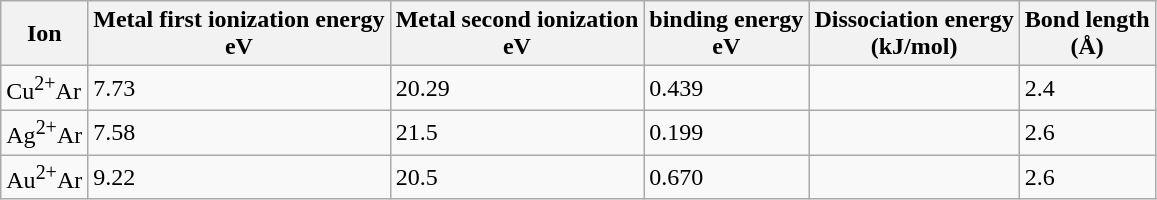<table class="wikitable">
<tr>
<th>Ion</th>
<th>Metal first ionization energy<br>eV</th>
<th>Metal second ionization<br>eV</th>
<th>binding energy<br>eV</th>
<th>Dissociation energy<br>(kJ/mol)</th>
<th>Bond length<br>(Å)</th>
</tr>
<tr>
<td>Cu<sup>2+</sup>Ar</td>
<td>7.73</td>
<td>20.29</td>
<td>0.439</td>
<td></td>
<td>2.4</td>
</tr>
<tr>
<td>Ag<sup>2+</sup>Ar</td>
<td>7.58</td>
<td>21.5</td>
<td>0.199</td>
<td></td>
<td>2.6</td>
</tr>
<tr>
<td>Au<sup>2+</sup>Ar</td>
<td>9.22</td>
<td>20.5</td>
<td>0.670</td>
<td></td>
<td>2.6</td>
</tr>
</table>
